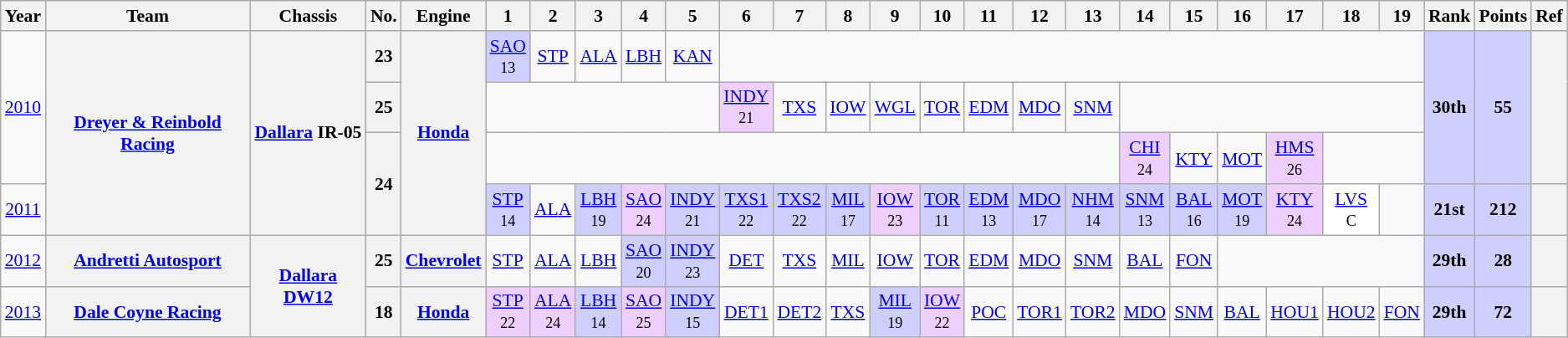<table class="wikitable" style="text-align:center; font-size:90%">
<tr>
<th>Year</th>
<th>Team</th>
<th>Chassis</th>
<th>No.</th>
<th>Engine</th>
<th>1</th>
<th>2</th>
<th>3</th>
<th>4</th>
<th>5</th>
<th>6</th>
<th>7</th>
<th>8</th>
<th>9</th>
<th>10</th>
<th>11</th>
<th>12</th>
<th>13</th>
<th>14</th>
<th>15</th>
<th>16</th>
<th>17</th>
<th>18</th>
<th>19</th>
<th>Rank</th>
<th>Points</th>
<th>Ref</th>
</tr>
<tr>
<td rowspan=3><a href='#'>2010</a></td>
<th rowspan=4><a href='#'>Dreyer & Reinbold Racing</a></th>
<th rowspan=4><a href='#'>Dallara</a> IR-05</th>
<th>23</th>
<th rowspan=4><a href='#'>Honda</a></th>
<td style="background:#CFCFFF;"><a href='#'>SAO</a><br><small>13</small></td>
<td><a href='#'>STP</a></td>
<td><a href='#'>ALA</a></td>
<td><a href='#'>LBH</a></td>
<td><a href='#'>KAN</a></td>
<td colspan=14></td>
<th rowspan=3 style="background:#CFCFFF;"><strong>30th</strong></th>
<th rowspan=3 style="background:#CFCFFF;"><strong>55</strong></th>
<th rowspan=3></th>
</tr>
<tr>
<th>25</th>
<td colspan=5></td>
<td style="background:#EFCFFF;"><a href='#'>INDY</a><br><small>21</small></td>
<td><a href='#'>TXS</a></td>
<td><a href='#'>IOW</a></td>
<td><a href='#'>WGL</a></td>
<td><a href='#'>TOR</a></td>
<td><a href='#'>EDM</a></td>
<td><a href='#'>MDO</a></td>
<td><a href='#'>SNM</a></td>
</tr>
<tr>
<th rowspan=2>24</th>
<td colspan=13></td>
<td style="background:#EFCFFF;"><a href='#'>CHI</a><br><small>24</small></td>
<td><a href='#'>KTY</a></td>
<td><a href='#'>MOT</a></td>
<td style="background:#EFCFFF;"><a href='#'>HMS</a><br><small>26</small></td>
<td colspan=2></td>
</tr>
<tr>
<td><a href='#'>2011</a></td>
<td style="background:#CFCFFF;"><a href='#'>STP</a><br><small>14</small></td>
<td><a href='#'>ALA</a></td>
<td style="background:#CFCFFF;"><a href='#'>LBH</a><br><small>19</small></td>
<td style="background:#EFCFFF;"><a href='#'>SAO</a><br><small>24</small></td>
<td style="background:#CFCFFF;"><a href='#'>INDY</a><br><small>21</small></td>
<td style="background:#CFCFFF;"><a href='#'>TXS1</a><br><small>22</small></td>
<td style="background:#CFCFFF;"><a href='#'>TXS2</a><br><small>22</small></td>
<td style="background:#CFCFFF;"><a href='#'>MIL</a><br><small>17</small></td>
<td style="background:#EFCFFF;"><a href='#'>IOW</a><br><small>23</small></td>
<td style="background:#CFCFFF;"><a href='#'>TOR</a><br><small>11</small></td>
<td style="background:#CFCFFF;"><a href='#'>EDM</a><br><small>13</small></td>
<td style="background:#CFCFFF;"><a href='#'>MDO</a><br><small>17</small></td>
<td style="background:#CFCFFF;"><a href='#'>NHM</a><br><small>14</small></td>
<td style="background:#CFCFFF;"><a href='#'>SNM</a><br><small>13</small></td>
<td style="background:#CFCFFF;"><a href='#'>BAL</a><br><small>16</small></td>
<td style="background:#CFCFFF;"><a href='#'>MOT</a><br><small>19</small></td>
<td style="background:#EFCFFF;"><a href='#'>KTY</a><br><small>24</small></td>
<td style="background:#FFFFFF;"><a href='#'>LVS</a><br><small>C</small></td>
<td></td>
<th style="background:#CFCFFF;"><strong>21st</strong></th>
<th style="background:#CFCFFF;"><strong>212</strong></th>
<th></th>
</tr>
<tr>
<td><a href='#'>2012</a></td>
<th><a href='#'>Andretti Autosport</a></th>
<th rowspan=2><a href='#'>Dallara</a> <a href='#'>DW12</a></th>
<th>25</th>
<th rowspan=1><a href='#'>Chevrolet</a></th>
<td><a href='#'>STP</a></td>
<td><a href='#'>ALA</a></td>
<td><a href='#'>LBH</a></td>
<td style="background:#CFCFFF;"><a href='#'>SAO</a><br><small>20</small></td>
<td style="background:#CFCFFF;"><a href='#'>INDY</a><br><small>23</small></td>
<td><a href='#'>DET</a></td>
<td><a href='#'>TXS</a></td>
<td><a href='#'>MIL</a></td>
<td><a href='#'>IOW</a></td>
<td><a href='#'>TOR</a></td>
<td><a href='#'>EDM</a></td>
<td><a href='#'>MDO</a></td>
<td><a href='#'>SNM</a></td>
<td><a href='#'>BAL</a></td>
<td><a href='#'>FON</a></td>
<td colspan=4></td>
<th style="background:#CFCFFF;"><strong>29th</strong></th>
<th style="background:#CFCFFF;"><strong>28</strong></th>
<th></th>
</tr>
<tr>
<td><a href='#'>2013</a></td>
<th><a href='#'>Dale Coyne Racing</a></th>
<th>18</th>
<th><a href='#'>Honda</a></th>
<td style="background:#EFCFFF;"><a href='#'>STP</a><br><small>22</small></td>
<td style="background:#EFCFFF;"><a href='#'>ALA</a><br><small>24</small></td>
<td style="background:#CFCFFF;"><a href='#'>LBH</a><br><small>14</small></td>
<td style="background:#EFCFFF;"><a href='#'>SAO</a><br><small>25</small></td>
<td style="background:#CFCFFF;"><a href='#'>INDY</a><br><small>15</small></td>
<td><a href='#'>DET1</a></td>
<td><a href='#'>DET2</a></td>
<td><a href='#'>TXS</a></td>
<td style="background:#CFCFFF;"><a href='#'>MIL</a><br><small>19</small></td>
<td style="background:#EFCFFF;"><a href='#'>IOW</a><br><small>22</small></td>
<td><a href='#'>POC</a></td>
<td><a href='#'>TOR1</a></td>
<td><a href='#'>TOR2</a></td>
<td><a href='#'>MDO</a></td>
<td><a href='#'>SNM</a></td>
<td><a href='#'>BAL</a></td>
<td><a href='#'>HOU1</a></td>
<td><a href='#'>HOU2</a></td>
<td><a href='#'>FON</a></td>
<th style="background:#CFCFFF;"><strong>29th</strong></th>
<th style="background:#CFCFFF;"><strong>72</strong></th>
<th></th>
</tr>
</table>
